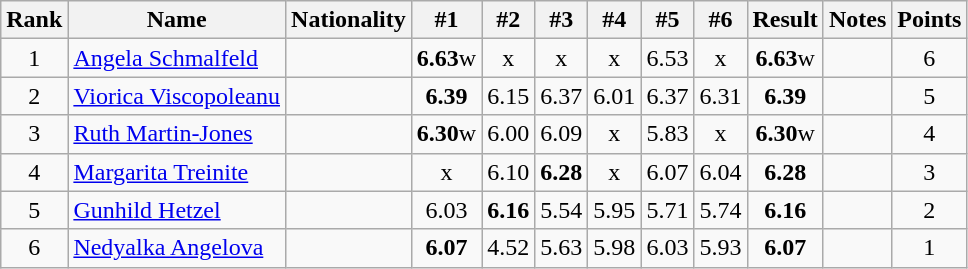<table class="wikitable sortable" style="text-align:center">
<tr>
<th>Rank</th>
<th>Name</th>
<th>Nationality</th>
<th>#1</th>
<th>#2</th>
<th>#3</th>
<th>#4</th>
<th>#5</th>
<th>#6</th>
<th>Result</th>
<th>Notes</th>
<th>Points</th>
</tr>
<tr>
<td>1</td>
<td align=left><a href='#'>Angela Schmalfeld</a></td>
<td align=left></td>
<td><strong>6.63</strong>w</td>
<td>x</td>
<td>x</td>
<td>x</td>
<td>6.53</td>
<td>x</td>
<td><strong>6.63</strong>w</td>
<td></td>
<td>6</td>
</tr>
<tr>
<td>2</td>
<td align=left><a href='#'>Viorica Viscopoleanu</a></td>
<td align=left></td>
<td><strong>6.39</strong></td>
<td>6.15</td>
<td>6.37</td>
<td>6.01</td>
<td>6.37</td>
<td>6.31</td>
<td><strong>6.39</strong></td>
<td></td>
<td>5</td>
</tr>
<tr>
<td>3</td>
<td align=left><a href='#'>Ruth Martin-Jones</a></td>
<td align=left></td>
<td><strong>6.30</strong>w</td>
<td>6.00</td>
<td>6.09</td>
<td>x</td>
<td>5.83</td>
<td>x</td>
<td><strong>6.30</strong>w</td>
<td></td>
<td>4</td>
</tr>
<tr>
<td>4</td>
<td align=left><a href='#'>Margarita Treinite</a></td>
<td align=left></td>
<td>x</td>
<td>6.10</td>
<td><strong>6.28</strong></td>
<td>x</td>
<td>6.07</td>
<td>6.04</td>
<td><strong>6.28</strong></td>
<td></td>
<td>3</td>
</tr>
<tr>
<td>5</td>
<td align=left><a href='#'>Gunhild Hetzel</a></td>
<td align=left></td>
<td>6.03</td>
<td><strong>6.16</strong></td>
<td>5.54</td>
<td>5.95</td>
<td>5.71</td>
<td>5.74</td>
<td><strong>6.16</strong></td>
<td></td>
<td>2</td>
</tr>
<tr>
<td>6</td>
<td align=left><a href='#'>Nedyalka Angelova</a></td>
<td align=left></td>
<td><strong>6.07</strong></td>
<td>4.52</td>
<td>5.63</td>
<td>5.98</td>
<td>6.03</td>
<td>5.93</td>
<td><strong>6.07</strong></td>
<td></td>
<td>1</td>
</tr>
</table>
